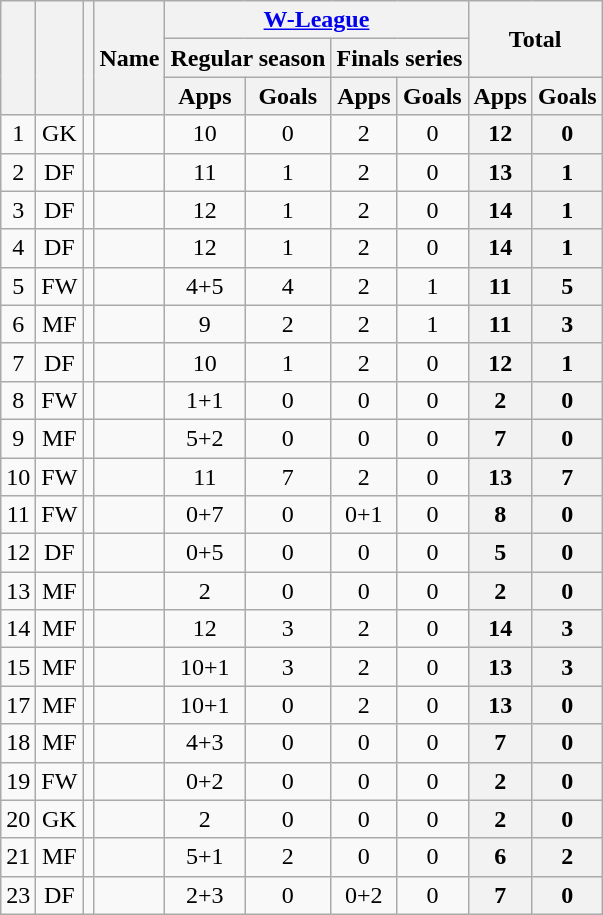<table class="wikitable sortable" style="text-align:center;">
<tr>
<th rowspan="3"></th>
<th rowspan="3"></th>
<th rowspan="3"></th>
<th rowspan="3">Name</th>
<th colspan="4"><a href='#'>W-League</a></th>
<th colspan="2" rowspan="2">Total</th>
</tr>
<tr>
<th colspan="2">Regular season</th>
<th colspan="2">Finals series</th>
</tr>
<tr>
<th>Apps</th>
<th>Goals</th>
<th>Apps</th>
<th>Goals</th>
<th>Apps</th>
<th>Goals</th>
</tr>
<tr>
<td>1</td>
<td>GK</td>
<td></td>
<td align="left"><br></td>
<td>10</td>
<td>0<br></td>
<td>2</td>
<td>0<br></td>
<th>12</th>
<th>0</th>
</tr>
<tr>
<td>2</td>
<td>DF</td>
<td></td>
<td align="left"><br></td>
<td>11</td>
<td>1<br></td>
<td>2</td>
<td>0<br></td>
<th>13</th>
<th>1</th>
</tr>
<tr>
<td>3</td>
<td>DF</td>
<td></td>
<td align="left"><br></td>
<td>12</td>
<td>1<br></td>
<td>2</td>
<td>0<br></td>
<th>14</th>
<th>1</th>
</tr>
<tr>
<td>4</td>
<td>DF</td>
<td></td>
<td align="left"><br></td>
<td>12</td>
<td>1<br></td>
<td>2</td>
<td>0<br></td>
<th>14</th>
<th>1</th>
</tr>
<tr>
<td>5</td>
<td>FW</td>
<td></td>
<td align="left"><br></td>
<td>4+5</td>
<td>4<br></td>
<td>2</td>
<td>1<br></td>
<th>11</th>
<th>5</th>
</tr>
<tr>
<td>6</td>
<td>MF</td>
<td></td>
<td align="left"><br></td>
<td>9</td>
<td>2<br></td>
<td>2</td>
<td>1<br></td>
<th>11</th>
<th>3</th>
</tr>
<tr>
<td>7</td>
<td>DF</td>
<td></td>
<td align="left"><br></td>
<td>10</td>
<td>1<br></td>
<td>2</td>
<td>0<br></td>
<th>12</th>
<th>1</th>
</tr>
<tr>
<td>8</td>
<td>FW</td>
<td></td>
<td align="left"><br></td>
<td>1+1</td>
<td>0<br></td>
<td>0</td>
<td>0<br></td>
<th>2</th>
<th>0</th>
</tr>
<tr>
<td>9</td>
<td>MF</td>
<td></td>
<td align="left"><br></td>
<td>5+2</td>
<td>0<br></td>
<td>0</td>
<td>0<br></td>
<th>7</th>
<th>0</th>
</tr>
<tr>
<td>10</td>
<td>FW</td>
<td></td>
<td align="left"><br></td>
<td>11</td>
<td>7<br></td>
<td>2</td>
<td>0<br></td>
<th>13</th>
<th>7</th>
</tr>
<tr>
<td>11</td>
<td>FW</td>
<td></td>
<td align="left"><br></td>
<td>0+7</td>
<td>0<br></td>
<td>0+1</td>
<td>0<br></td>
<th>8</th>
<th>0</th>
</tr>
<tr>
<td>12</td>
<td>DF</td>
<td></td>
<td align="left"><br></td>
<td>0+5</td>
<td>0<br></td>
<td>0</td>
<td>0<br></td>
<th>5</th>
<th>0</th>
</tr>
<tr>
<td>13</td>
<td>MF</td>
<td></td>
<td align="left"><br></td>
<td>2</td>
<td>0<br></td>
<td>0</td>
<td>0<br></td>
<th>2</th>
<th>0</th>
</tr>
<tr>
<td>14</td>
<td>MF</td>
<td></td>
<td align="left"><br></td>
<td>12</td>
<td>3<br></td>
<td>2</td>
<td>0<br></td>
<th>14</th>
<th>3</th>
</tr>
<tr>
<td>15</td>
<td>MF</td>
<td></td>
<td align="left"><br></td>
<td>10+1</td>
<td>3<br></td>
<td>2</td>
<td>0<br></td>
<th>13</th>
<th>3</th>
</tr>
<tr>
<td>17</td>
<td>MF</td>
<td></td>
<td align="left"><br></td>
<td>10+1</td>
<td>0<br></td>
<td>2</td>
<td>0<br></td>
<th>13</th>
<th>0</th>
</tr>
<tr>
<td>18</td>
<td>MF</td>
<td></td>
<td align="left"><br></td>
<td>4+3</td>
<td>0<br></td>
<td>0</td>
<td>0<br></td>
<th>7</th>
<th>0</th>
</tr>
<tr>
<td>19</td>
<td>FW</td>
<td></td>
<td align="left"><br></td>
<td>0+2</td>
<td>0<br></td>
<td>0</td>
<td>0<br></td>
<th>2</th>
<th>0</th>
</tr>
<tr>
<td>20</td>
<td>GK</td>
<td></td>
<td align="left"><br></td>
<td>2</td>
<td>0<br></td>
<td>0</td>
<td>0<br></td>
<th>2</th>
<th>0</th>
</tr>
<tr>
<td>21</td>
<td>MF</td>
<td></td>
<td align="left"><br></td>
<td>5+1</td>
<td>2<br></td>
<td>0</td>
<td>0<br></td>
<th>6</th>
<th>2</th>
</tr>
<tr>
<td>23</td>
<td>DF</td>
<td></td>
<td align="left"><br></td>
<td>2+3</td>
<td>0<br></td>
<td>0+2</td>
<td>0<br></td>
<th>7</th>
<th>0</th>
</tr>
</table>
